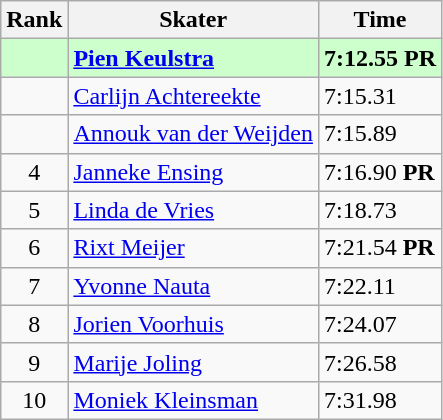<table class="wikitable">
<tr>
<th>Rank</th>
<th>Skater</th>
<th>Time</th>
</tr>
<tr bgcolor=ccffcc>
<td align="center"></td>
<td><strong><a href='#'>Pien Keulstra</a></strong></td>
<td><strong>7:12.55 PR</strong></td>
</tr>
<tr>
<td align="center"></td>
<td><a href='#'>Carlijn Achtereekte</a></td>
<td>7:15.31</td>
</tr>
<tr>
<td align="center"></td>
<td><a href='#'>Annouk van der Weijden</a></td>
<td>7:15.89</td>
</tr>
<tr>
<td align="center">4</td>
<td><a href='#'>Janneke Ensing</a></td>
<td>7:16.90 <strong>PR</strong></td>
</tr>
<tr>
<td align="center">5</td>
<td><a href='#'>Linda de Vries</a></td>
<td>7:18.73</td>
</tr>
<tr>
<td align="center">6</td>
<td><a href='#'>Rixt Meijer</a></td>
<td>7:21.54 <strong>PR</strong></td>
</tr>
<tr>
<td align="center">7</td>
<td><a href='#'>Yvonne Nauta</a></td>
<td>7:22.11</td>
</tr>
<tr>
<td align="center">8</td>
<td><a href='#'>Jorien Voorhuis</a></td>
<td>7:24.07</td>
</tr>
<tr>
<td align="center">9</td>
<td><a href='#'>Marije Joling</a></td>
<td>7:26.58</td>
</tr>
<tr>
<td align="center">10</td>
<td><a href='#'>Moniek Kleinsman</a></td>
<td>7:31.98</td>
</tr>
</table>
